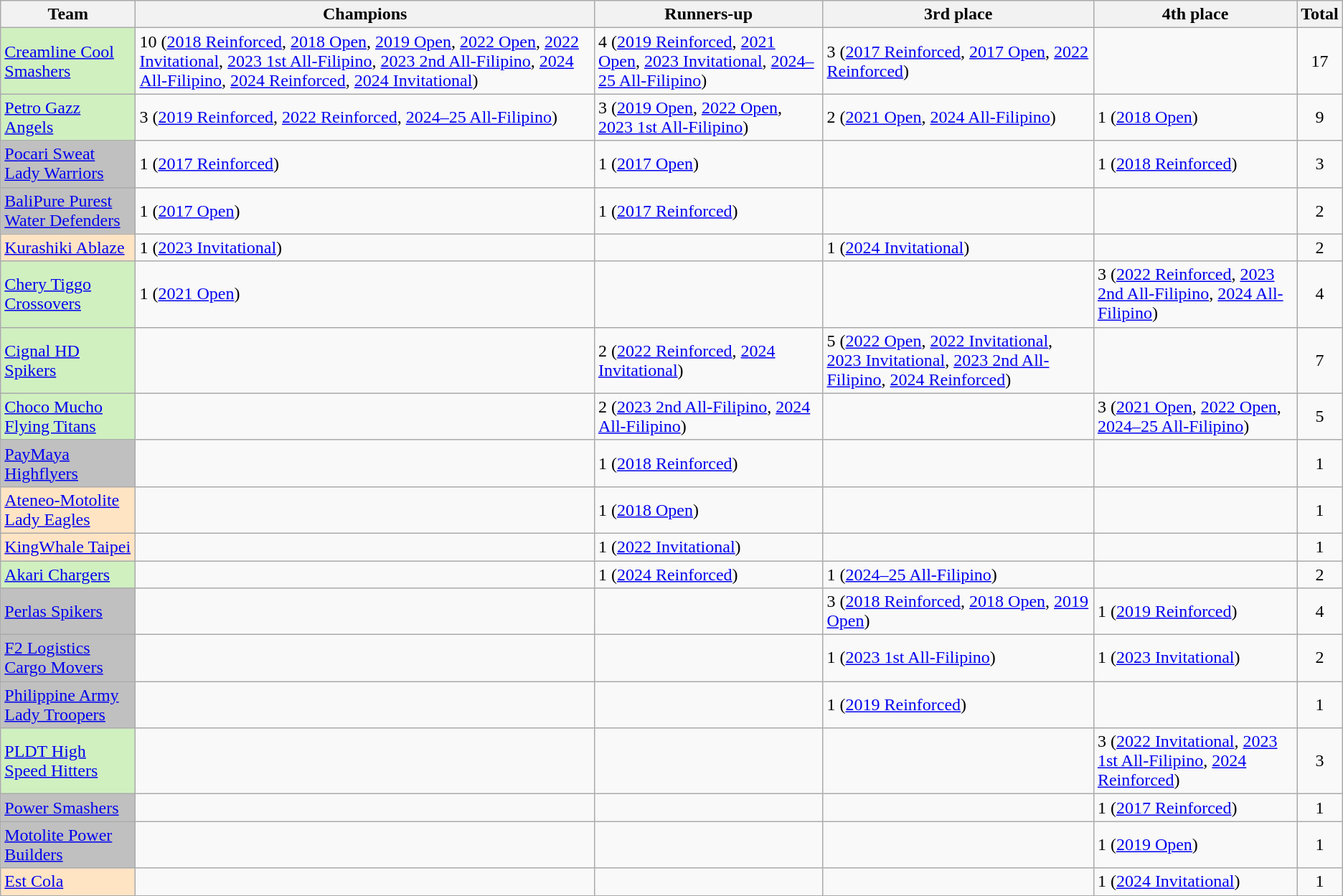<table class="wikitable sortable">
<tr>
<th>Team</th>
<th>Champions</th>
<th>Runners-up</th>
<th>3rd place</th>
<th>4th place</th>
<th>Total</th>
</tr>
<tr>
<td style="background:#D0F0C0"><a href='#'>Creamline Cool Smashers</a></td>
<td>10 (<a href='#'>2018 Reinforced</a>, <a href='#'>2018 Open</a>, <a href='#'>2019 Open</a>, <a href='#'>2022 Open</a>, <a href='#'>2022 Invitational</a>, <a href='#'>2023 1st All-Filipino</a>, <a href='#'>2023 2nd All-Filipino</a>, <a href='#'>2024 All-Filipino</a>, <a href='#'>2024 Reinforced</a>, <a href='#'>2024 Invitational</a>)</td>
<td>4 (<a href='#'>2019 Reinforced</a>, <a href='#'>2021 Open</a>, <a href='#'>2023 Invitational</a>, <a href='#'>2024–25 All-Filipino</a>)</td>
<td>3 (<a href='#'>2017 Reinforced</a>, <a href='#'>2017 Open</a>, <a href='#'>2022 Reinforced</a>)</td>
<td></td>
<td align=center>17</td>
</tr>
<tr>
<td style="background:#D0F0C0"><a href='#'>Petro Gazz Angels</a></td>
<td>3 (<a href='#'>2019 Reinforced</a>, <a href='#'>2022 Reinforced</a>, <a href='#'>2024–25 All-Filipino</a>)</td>
<td>3 (<a href='#'>2019 Open</a>, <a href='#'>2022 Open</a>, <a href='#'>2023 1st All-Filipino</a>)</td>
<td>2 (<a href='#'>2021 Open</a>, <a href='#'>2024 All-Filipino</a>)</td>
<td>1 (<a href='#'>2018 Open</a>)</td>
<td align=center>9</td>
</tr>
<tr>
<td style="background:#C0C0C0"><a href='#'>Pocari Sweat Lady Warriors</a></td>
<td>1 (<a href='#'>2017 Reinforced</a>)</td>
<td>1 (<a href='#'>2017 Open</a>)</td>
<td></td>
<td>1 (<a href='#'>2018 Reinforced</a>)</td>
<td align=center>3</td>
</tr>
<tr>
<td style="background:#C0C0C0"><a href='#'>BaliPure Purest Water Defenders</a></td>
<td>1 (<a href='#'>2017 Open</a>)</td>
<td>1 (<a href='#'>2017 Reinforced</a>)</td>
<td></td>
<td></td>
<td align=center>2</td>
</tr>
<tr>
<td style="background:#FFE4C4"><a href='#'>Kurashiki Ablaze</a></td>
<td>1 (<a href='#'>2023 Invitational</a>)</td>
<td></td>
<td>1 (<a href='#'>2024 Invitational</a>)</td>
<td></td>
<td align=center>2</td>
</tr>
<tr>
<td style="background:#D0F0C0"><a href='#'>Chery Tiggo Crossovers</a></td>
<td>1 (<a href='#'>2021 Open</a>)</td>
<td></td>
<td></td>
<td>3 (<a href='#'>2022 Reinforced</a>, <a href='#'>2023 2nd All-Filipino</a>, <a href='#'>2024 All-Filipino</a>)</td>
<td align=center>4</td>
</tr>
<tr>
<td style="background:#D0F0C0"><a href='#'>Cignal HD Spikers</a></td>
<td></td>
<td>2 (<a href='#'>2022 Reinforced</a>, <a href='#'>2024 Invitational</a>)</td>
<td>5 (<a href='#'>2022 Open</a>, <a href='#'>2022 Invitational</a>, <a href='#'>2023 Invitational</a>, <a href='#'>2023 2nd All-Filipino</a>, <a href='#'>2024 Reinforced</a>)</td>
<td></td>
<td align=center>7</td>
</tr>
<tr>
<td style="background:#D0F0C0"><a href='#'>Choco Mucho Flying Titans</a></td>
<td></td>
<td>2 (<a href='#'>2023 2nd All-Filipino</a>, <a href='#'>2024 All-Filipino</a>)</td>
<td></td>
<td>3 (<a href='#'>2021 Open</a>, <a href='#'>2022 Open</a>, <a href='#'>2024–25 All-Filipino</a>)</td>
<td align=center>5</td>
</tr>
<tr>
<td style="background:#C0C0C0"><a href='#'>PayMaya Highflyers</a></td>
<td></td>
<td>1 (<a href='#'>2018 Reinforced</a>)</td>
<td></td>
<td></td>
<td align=center>1</td>
</tr>
<tr>
<td style="background:#FFE4C4"><a href='#'>Ateneo-Motolite Lady Eagles</a></td>
<td></td>
<td>1 (<a href='#'>2018 Open</a>)</td>
<td></td>
<td></td>
<td align=center>1</td>
</tr>
<tr>
<td style="background:#FFE4C4"><a href='#'>KingWhale Taipei</a></td>
<td></td>
<td>1 (<a href='#'>2022 Invitational</a>)</td>
<td></td>
<td></td>
<td align=center>1</td>
</tr>
<tr>
<td style="background:#D0F0C0"><a href='#'>Akari Chargers</a></td>
<td></td>
<td>1 (<a href='#'>2024 Reinforced</a>)</td>
<td>1 (<a href='#'>2024–25 All-Filipino</a>)</td>
<td></td>
<td align=center>2</td>
</tr>
<tr>
<td style="background:#C0C0C0"><a href='#'>Perlas Spikers</a></td>
<td></td>
<td></td>
<td>3 (<a href='#'>2018 Reinforced</a>, <a href='#'>2018 Open</a>, <a href='#'>2019 Open</a>)</td>
<td>1 (<a href='#'>2019 Reinforced</a>)</td>
<td align=center>4</td>
</tr>
<tr>
<td style="background:#C0C0C0"><a href='#'>F2 Logistics Cargo Movers</a></td>
<td></td>
<td></td>
<td>1 (<a href='#'>2023 1st All-Filipino</a>)</td>
<td>1 (<a href='#'>2023 Invitational</a>)</td>
<td align=center>2</td>
</tr>
<tr>
<td style="background:#C0C0C0"><a href='#'>Philippine Army Lady Troopers</a></td>
<td></td>
<td></td>
<td>1 (<a href='#'>2019 Reinforced</a>)</td>
<td></td>
<td align=center>1</td>
</tr>
<tr>
<td style="background:#D0F0C0"><a href='#'>PLDT High Speed Hitters</a></td>
<td></td>
<td></td>
<td></td>
<td>3 (<a href='#'>2022 Invitational</a>, <a href='#'>2023 1st All-Filipino</a>, <a href='#'>2024 Reinforced</a>)</td>
<td align=center>3</td>
</tr>
<tr>
<td style="background:#C0C0C0"><a href='#'>Power Smashers</a></td>
<td></td>
<td></td>
<td></td>
<td>1 (<a href='#'>2017 Reinforced</a>)</td>
<td align=center>1</td>
</tr>
<tr>
<td style="background:#C0C0C0"><a href='#'>Motolite Power Builders</a></td>
<td></td>
<td></td>
<td></td>
<td>1 (<a href='#'>2019 Open</a>)</td>
<td align=center>1</td>
</tr>
<tr>
<td style="background:#FFE4C4"><a href='#'>Est Cola</a></td>
<td></td>
<td></td>
<td></td>
<td>1 (<a href='#'>2024 Invitational</a>)</td>
<td align=center>1</td>
</tr>
<tr>
</tr>
</table>
